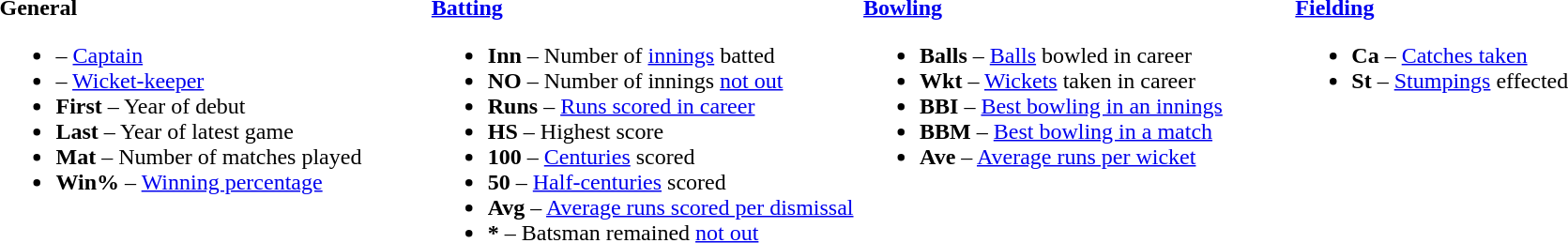<table>
<tr>
<td valign="top" style="width:25%"><br><strong>General</strong><ul><li> – <a href='#'>Captain</a></li><li> – <a href='#'>Wicket-keeper</a></li><li><strong>First</strong> – Year of debut</li><li><strong>Last</strong> – Year of latest game</li><li><strong>Mat</strong> – Number of matches played</li><li><strong>Win%</strong> – <a href='#'>Winning percentage</a></li></ul></td>
<td valign="top" style="width:25%"><br><strong><a href='#'>Batting</a></strong><ul><li><strong>Inn</strong> – Number of <a href='#'>innings</a> batted</li><li><strong>NO</strong> – Number of innings <a href='#'>not out</a></li><li><strong>Runs</strong> – <a href='#'>Runs scored in career</a></li><li><strong>HS</strong> – Highest score</li><li><strong>100</strong> – <a href='#'>Centuries</a> scored</li><li><strong>50</strong> – <a href='#'>Half-centuries</a> scored</li><li><strong>Avg</strong> – <a href='#'>Average runs scored per dismissal</a></li><li><strong>*</strong> – Batsman remained <a href='#'>not out</a></li></ul></td>
<td valign="top" style="width:25%"><br><strong><a href='#'>Bowling</a></strong><ul><li><strong>Balls</strong> – <a href='#'>Balls</a> bowled in career</li><li><strong>Wkt</strong> – <a href='#'>Wickets</a> taken in career</li><li><strong>BBI</strong> – <a href='#'>Best bowling in an innings</a></li><li><strong>BBM</strong> – <a href='#'>Best bowling in a match</a></li><li><strong>Ave</strong> – <a href='#'>Average runs per wicket</a></li></ul></td>
<td valign="top" style="width:24%"><br><strong><a href='#'>Fielding</a></strong><ul><li><strong>Ca</strong> – <a href='#'>Catches taken</a></li><li><strong>St</strong> – <a href='#'>Stumpings</a> effected</li></ul></td>
</tr>
</table>
